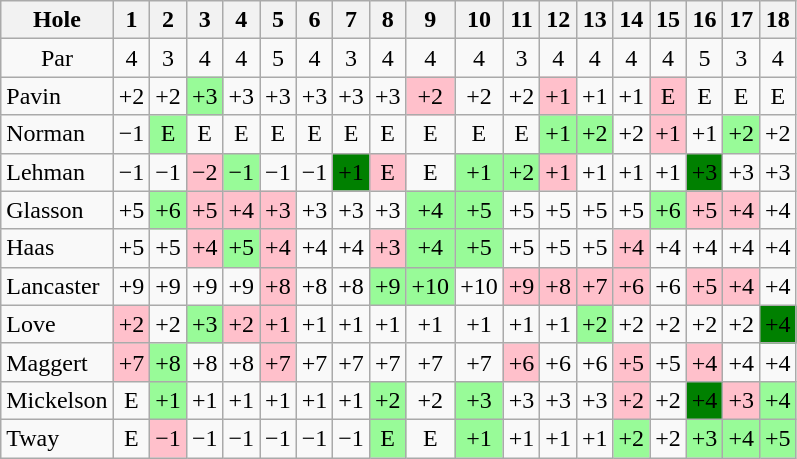<table class="wikitable" style="text-align:center">
<tr>
<th>Hole</th>
<th> 1 </th>
<th> 2 </th>
<th> 3 </th>
<th> 4 </th>
<th> 5 </th>
<th> 6 </th>
<th> 7 </th>
<th> 8 </th>
<th> 9 </th>
<th>10</th>
<th>11</th>
<th>12</th>
<th>13</th>
<th>14</th>
<th>15</th>
<th>16</th>
<th>17</th>
<th>18</th>
</tr>
<tr>
<td>Par</td>
<td>4</td>
<td>3</td>
<td>4</td>
<td>4</td>
<td>5</td>
<td>4</td>
<td>3</td>
<td>4</td>
<td>4</td>
<td>4</td>
<td>3</td>
<td>4</td>
<td>4</td>
<td>4</td>
<td>4</td>
<td>5</td>
<td>3</td>
<td>4</td>
</tr>
<tr>
<td align=left> Pavin</td>
<td>+2</td>
<td>+2</td>
<td style="background: PaleGreen;">+3</td>
<td>+3</td>
<td>+3</td>
<td>+3</td>
<td>+3</td>
<td>+3</td>
<td style="background: Pink;">+2</td>
<td>+2</td>
<td>+2</td>
<td style="background: Pink;">+1</td>
<td>+1</td>
<td>+1</td>
<td style="background: Pink;">E</td>
<td>E</td>
<td>E</td>
<td>E</td>
</tr>
<tr>
<td align=left> Norman</td>
<td>−1</td>
<td style="background: PaleGreen;">E</td>
<td>E</td>
<td>E</td>
<td>E</td>
<td>E</td>
<td>E</td>
<td>E</td>
<td>E</td>
<td>E</td>
<td>E</td>
<td style="background: PaleGreen;">+1</td>
<td style="background: PaleGreen;">+2</td>
<td>+2</td>
<td style="background: Pink;">+1</td>
<td>+1</td>
<td style="background: PaleGreen;">+2</td>
<td>+2</td>
</tr>
<tr>
<td align=left> Lehman</td>
<td>−1</td>
<td>−1</td>
<td style="background: Pink;">−2</td>
<td style="background: PaleGreen;">−1</td>
<td>−1</td>
<td>−1</td>
<td style="background: Green;">+1</td>
<td style="background: Pink;">E</td>
<td>E</td>
<td style="background: PaleGreen;">+1</td>
<td style="background: PaleGreen;">+2</td>
<td style="background: Pink;">+1</td>
<td>+1</td>
<td>+1</td>
<td>+1</td>
<td style="background: Green;">+3</td>
<td>+3</td>
<td>+3</td>
</tr>
<tr>
<td align=left> Glasson</td>
<td>+5</td>
<td style="background: PaleGreen;">+6</td>
<td style="background: Pink;">+5</td>
<td style="background: Pink;">+4</td>
<td style="background: Pink;">+3</td>
<td>+3</td>
<td>+3</td>
<td>+3</td>
<td style="background: PaleGreen;">+4</td>
<td style="background: PaleGreen;">+5</td>
<td>+5</td>
<td>+5</td>
<td>+5</td>
<td>+5</td>
<td style="background: PaleGreen;">+6</td>
<td style="background: Pink;">+5</td>
<td style="background: Pink;">+4</td>
<td>+4</td>
</tr>
<tr>
<td align=left> Haas</td>
<td>+5</td>
<td>+5</td>
<td style="background: Pink;">+4</td>
<td style="background: PaleGreen;">+5</td>
<td style="background: Pink;">+4</td>
<td>+4</td>
<td>+4</td>
<td style="background: Pink;">+3</td>
<td style="background: PaleGreen;">+4</td>
<td style="background: PaleGreen;">+5</td>
<td>+5</td>
<td>+5</td>
<td>+5</td>
<td style="background: Pink;">+4</td>
<td>+4</td>
<td>+4</td>
<td>+4</td>
<td>+4</td>
</tr>
<tr>
<td align=left> Lancaster</td>
<td>+9</td>
<td>+9</td>
<td>+9</td>
<td>+9</td>
<td style="background: Pink;">+8</td>
<td>+8</td>
<td>+8</td>
<td style="background: PaleGreen;">+9</td>
<td style="background: PaleGreen;">+10</td>
<td>+10</td>
<td style="background: Pink;">+9</td>
<td style="background: Pink;">+8</td>
<td style="background: Pink;">+7</td>
<td style="background: Pink;">+6</td>
<td>+6</td>
<td style="background: Pink;">+5</td>
<td style="background: Pink;">+4</td>
<td>+4</td>
</tr>
<tr>
<td align=left> Love</td>
<td style="background: Pink;">+2</td>
<td>+2</td>
<td style="background: PaleGreen;">+3</td>
<td style="background: Pink;">+2</td>
<td style="background: Pink;">+1</td>
<td>+1</td>
<td>+1</td>
<td>+1</td>
<td>+1</td>
<td>+1</td>
<td>+1</td>
<td>+1</td>
<td style="background: PaleGreen;">+2</td>
<td>+2</td>
<td>+2</td>
<td>+2</td>
<td>+2</td>
<td style="background: Green;">+4</td>
</tr>
<tr>
<td align=left> Maggert</td>
<td style="background: Pink;">+7</td>
<td style="background: PaleGreen;">+8</td>
<td>+8</td>
<td>+8</td>
<td style="background: Pink;">+7</td>
<td>+7</td>
<td>+7</td>
<td>+7</td>
<td>+7</td>
<td>+7</td>
<td style="background: Pink;">+6</td>
<td>+6</td>
<td>+6</td>
<td style="background: Pink;">+5</td>
<td>+5</td>
<td style="background: Pink;">+4</td>
<td>+4</td>
<td>+4</td>
</tr>
<tr>
<td align=left> Mickelson</td>
<td>E</td>
<td style="background: PaleGreen;">+1</td>
<td>+1</td>
<td>+1</td>
<td>+1</td>
<td>+1</td>
<td>+1</td>
<td style="background: PaleGreen;">+2</td>
<td>+2</td>
<td style="background: PaleGreen;">+3</td>
<td>+3</td>
<td>+3</td>
<td>+3</td>
<td style="background: Pink;">+2</td>
<td>+2</td>
<td style="background: Green;">+4</td>
<td style="background: Pink;">+3</td>
<td style="background: PaleGreen;">+4</td>
</tr>
<tr>
<td align=left> Tway</td>
<td>E</td>
<td style="background: Pink;">−1</td>
<td>−1</td>
<td>−1</td>
<td>−1</td>
<td>−1</td>
<td>−1</td>
<td style="background: PaleGreen;">E</td>
<td>E</td>
<td style="background: PaleGreen;">+1</td>
<td>+1</td>
<td>+1</td>
<td>+1</td>
<td style="background: PaleGreen;">+2</td>
<td>+2</td>
<td style="background: PaleGreen;">+3</td>
<td style="background: PaleGreen;">+4</td>
<td style="background: PaleGreen;">+5</td>
</tr>
</table>
